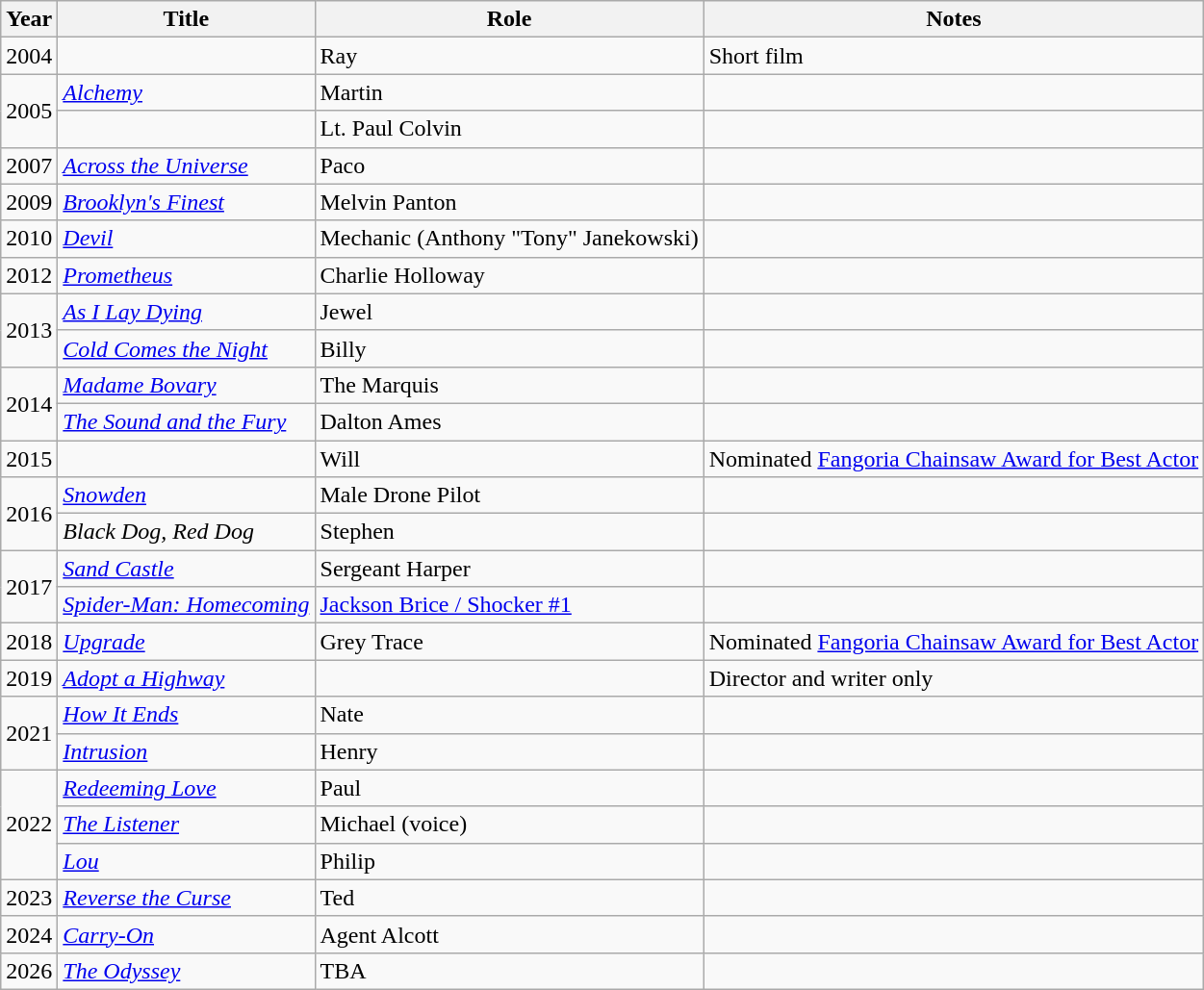<table class="wikitable sortable">
<tr>
<th>Year</th>
<th>Title</th>
<th>Role</th>
<th class="unsortable">Notes</th>
</tr>
<tr>
<td>2004</td>
<td><em></em></td>
<td>Ray</td>
<td>Short film</td>
</tr>
<tr>
<td rowspan="2">2005</td>
<td><em><a href='#'>Alchemy</a></em></td>
<td>Martin</td>
<td></td>
</tr>
<tr>
<td><em></em></td>
<td>Lt. Paul Colvin</td>
<td></td>
</tr>
<tr>
<td>2007</td>
<td><em><a href='#'>Across the Universe</a></em></td>
<td>Paco</td>
<td></td>
</tr>
<tr>
<td>2009</td>
<td><em><a href='#'>Brooklyn's Finest</a></em></td>
<td>Melvin Panton</td>
<td></td>
</tr>
<tr>
<td>2010</td>
<td><em><a href='#'>Devil</a></em></td>
<td>Mechanic (Anthony "Tony" Janekowski)</td>
<td></td>
</tr>
<tr>
<td>2012</td>
<td><em><a href='#'>Prometheus</a></em></td>
<td>Charlie Holloway</td>
<td></td>
</tr>
<tr>
<td rowspan="2">2013</td>
<td><em><a href='#'>As I Lay Dying</a></em></td>
<td>Jewel</td>
<td></td>
</tr>
<tr>
<td><em><a href='#'>Cold Comes the Night</a></em></td>
<td>Billy</td>
<td></td>
</tr>
<tr>
<td rowspan="2">2014</td>
<td><em><a href='#'>Madame Bovary</a></em></td>
<td>The Marquis</td>
<td></td>
</tr>
<tr>
<td><em><a href='#'>The Sound and the Fury</a></em></td>
<td>Dalton Ames</td>
<td></td>
</tr>
<tr>
<td>2015</td>
<td><em></em></td>
<td>Will</td>
<td>Nominated  <a href='#'>Fangoria Chainsaw Award for Best Actor</a></td>
</tr>
<tr>
<td rowspan="2">2016</td>
<td><em><a href='#'>Snowden</a></em></td>
<td>Male Drone Pilot</td>
<td></td>
</tr>
<tr>
<td><em>Black Dog, Red Dog</em></td>
<td>Stephen</td>
<td></td>
</tr>
<tr>
<td rowspan="2">2017</td>
<td><em><a href='#'>Sand Castle</a></em></td>
<td>Sergeant Harper</td>
<td></td>
</tr>
<tr>
<td><em><a href='#'>Spider-Man: Homecoming</a></em></td>
<td><a href='#'>Jackson Brice / Shocker #1</a></td>
<td></td>
</tr>
<tr>
<td>2018</td>
<td><em><a href='#'>Upgrade</a></em></td>
<td>Grey Trace</td>
<td>Nominated  <a href='#'>Fangoria Chainsaw Award for Best Actor</a></td>
</tr>
<tr>
<td>2019</td>
<td><em><a href='#'>Adopt a Highway</a></em></td>
<td></td>
<td>Director and writer only</td>
</tr>
<tr>
<td rowspan="2">2021</td>
<td><em><a href='#'>How It Ends</a></em></td>
<td>Nate</td>
<td></td>
</tr>
<tr>
<td><em><a href='#'>Intrusion</a></em></td>
<td>Henry</td>
<td></td>
</tr>
<tr>
<td rowspan="3">2022</td>
<td><em><a href='#'>Redeeming Love</a></em></td>
<td>Paul</td>
<td></td>
</tr>
<tr>
<td><em><a href='#'>The Listener</a></em></td>
<td>Michael (voice)</td>
<td></td>
</tr>
<tr>
<td><em><a href='#'>Lou</a></em></td>
<td>Philip</td>
<td></td>
</tr>
<tr>
<td>2023</td>
<td><em><a href='#'>Reverse the Curse</a></em></td>
<td>Ted</td>
<td></td>
</tr>
<tr>
<td>2024</td>
<td><em><a href='#'>Carry-On</a></em></td>
<td>Agent Alcott</td>
<td></td>
</tr>
<tr>
<td>2026</td>
<td><em><a href='#'>The Odyssey</a></em></td>
<td>TBA</td>
<td></td>
</tr>
</table>
